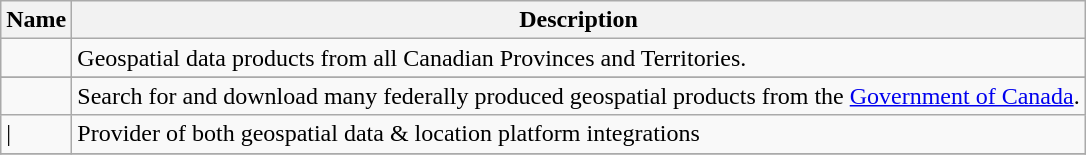<table class="wikitable sortable" style="text-align: left; color: black;">
<tr>
<th data-sort-type="text"><strong>Name</strong></th>
<th class="unsortable"><strong>Description</strong></th>
</tr>
<tr>
<td align="left"></td>
<td>Geospatial data products from all Canadian Provinces and Territories.</td>
</tr>
<tr>
</tr>
<tr>
<td align="left"></td>
<td>Search for and download many federally produced geospatial products from the <a href='#'>Government of Canada</a>.</td>
</tr>
<tr>
<td align="left"> |</td>
<td>Provider of both geospatial data & location platform integrations</td>
</tr>
<tr>
</tr>
</table>
